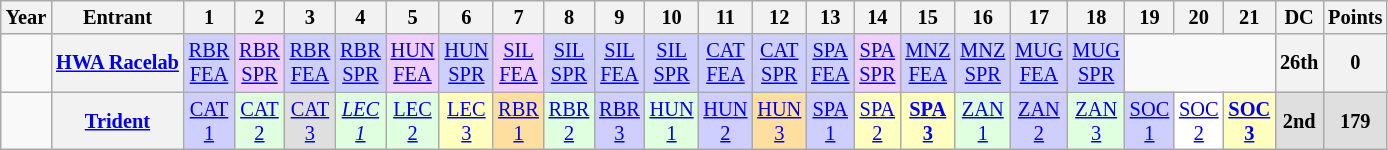<table class="wikitable" style="text-align:center; font-size:85%">
<tr>
<th>Year</th>
<th>Entrant</th>
<th>1</th>
<th>2</th>
<th>3</th>
<th>4</th>
<th>5</th>
<th>6</th>
<th>7</th>
<th>8</th>
<th>9</th>
<th>10</th>
<th>11</th>
<th>12</th>
<th>13</th>
<th>14</th>
<th>15</th>
<th>16</th>
<th>17</th>
<th>18</th>
<th>19</th>
<th>20</th>
<th>21</th>
<th>DC</th>
<th>Points</th>
</tr>
<tr>
<td></td>
<th nowrap><a href='#'>HWA Racelab</a></th>
<td style="background:#CFCFFF;"><a href='#'>RBR<br>FEA</a><br></td>
<td style="background:#EFCFFF;"><a href='#'>RBR<br>SPR</a><br></td>
<td style="background:#CFCFFF;"><a href='#'>RBR<br>FEA</a><br></td>
<td style="background:#CFCFFF;"><a href='#'>RBR<br>SPR</a><br> </td>
<td style="background:#EFCFFF;"><a href='#'>HUN<br>FEA</a><br></td>
<td style="background:#CFCFFF;"><a href='#'>HUN<br>SPR</a><br> </td>
<td style="background:#EFCFFF;"><a href='#'>SIL<br>FEA</a><br> </td>
<td style="background:#CFCFFF;"><a href='#'>SIL<br>SPR</a><br> </td>
<td style="background:#CFCFFF;"><a href='#'>SIL<br>FEA</a><br> </td>
<td style="background:#CFCFFF;"><a href='#'>SIL<br>SPR</a><br> </td>
<td style="background:#CFCFFF;"><a href='#'>CAT<br>FEA</a><br> </td>
<td style="background:#CFCFFF;"><a href='#'>CAT<br>SPR</a><br> </td>
<td style="background:#CFCFFF;"><a href='#'>SPA<br>FEA</a><br> </td>
<td style="background:#EFCFFF;"><a href='#'>SPA<br>SPR</a><br> </td>
<td style="background:#CFCFFF;"><a href='#'>MNZ<br>FEA</a><br></td>
<td style="background:#CFCFFF;"><a href='#'>MNZ<br>SPR</a><br></td>
<td style="background:#CFCFFF;"><a href='#'>MUG<br>FEA</a><br></td>
<td style="background:#CFCFFF;"><a href='#'>MUG<br>SPR</a><br></td>
<td colspan=3></td>
<th>26th</th>
<th>0</th>
</tr>
<tr>
<td></td>
<th nowrap><a href='#'>Trident</a></th>
<td style="background:#CFCFFF;"><a href='#'>CAT<br>1</a><br></td>
<td style="background:#DFFFDF;"><a href='#'>CAT<br>2</a><br></td>
<td style="background:#DFDFDF;"><a href='#'>CAT<br>3</a><br></td>
<td style="background:#DFFFDF;"><em><a href='#'>LEC<br>1</a></em><br></td>
<td style="background:#DFFFDF;"><a href='#'>LEC<br>2</a><br></td>
<td style="background:#FFFFBF;"><a href='#'>LEC<br>3</a><br></td>
<td style="background:#FFDF9F;"><a href='#'>RBR<br>1</a><br></td>
<td style="background:#DFFFDF;"><a href='#'>RBR<br>2</a><br></td>
<td style="background:#CFCFFF;"><a href='#'>RBR<br>3</a><br></td>
<td style="background:#DFFFDF;"><a href='#'>HUN<br>1</a><br></td>
<td style="background:#CFCFFF;"><a href='#'>HUN<br>2</a><br></td>
<td style="background:#FFDF9F;"><a href='#'>HUN<br>3</a><br></td>
<td style="background:#CFCFFF;"><a href='#'>SPA<br>1</a><br></td>
<td style="background:#FFFFBF;"><a href='#'>SPA<br>2</a><br></td>
<td style="background:#FFFFBF;"><strong><a href='#'>SPA<br>3</a></strong><br></td>
<td style="background:#DFFFDF;"><a href='#'>ZAN<br>1</a><br></td>
<td style="background:#CFCFFF;"><a href='#'>ZAN<br>2</a><br></td>
<td style="background:#DFFFDF;"><a href='#'>ZAN<br>3</a><br></td>
<td style="background:#CFCFFF;"><a href='#'>SOC<br>1</a><br></td>
<td style="background:#FFFFFF;"><a href='#'>SOC<br>2</a><br></td>
<td style="background:#FFFFBF;"><strong><a href='#'>SOC<br>3</a></strong><br></td>
<th style="background:#DFDFDF;">2nd</th>
<th style="background:#DFDFDF;">179</th>
</tr>
</table>
